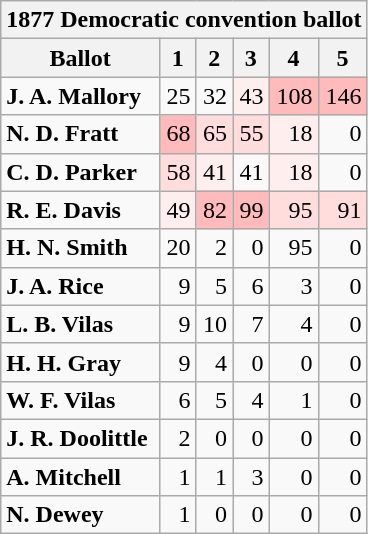<table class="wikitable" style="text-align:right;">
<tr>
<th colspan="12">1877 Democratic convention ballot</th>
</tr>
<tr>
<th>Ballot</th>
<th>1</th>
<th>2</th>
<th>3</th>
<th>4</th>
<th>5</th>
</tr>
<tr>
<td align=left><strong>J. A. Mallory</strong></td>
<td>25</td>
<td>32</td>
<td style="background:#fee;">43</td>
<td style="background:#fbb;">108</td>
<td style="background:#fbb;">146</td>
</tr>
<tr>
<td align=left><strong>N. D. Fratt</strong></td>
<td style="background:#fbb;">68</td>
<td style="background:#fdd;">65</td>
<td style="background:#fdd;">55</td>
<td style="background:#fee;">18</td>
<td>0</td>
</tr>
<tr>
<td align=left><strong>C. D. Parker</strong></td>
<td style="background:#fdd;">58</td>
<td style="background:#fee;">41</td>
<td>41</td>
<td style="background:#fee;">18</td>
<td>0</td>
</tr>
<tr>
<td align=left><strong>R. E. Davis</strong></td>
<td style="background:#fee;">49</td>
<td style="background:#fbb;">82</td>
<td style="background:#fbb;">99</td>
<td style="background:#fdd;">95</td>
<td style="background:#fdd;">91</td>
</tr>
<tr>
<td align=left><strong>H. N. Smith</strong></td>
<td>20</td>
<td>2</td>
<td>0</td>
<td>95</td>
<td>0</td>
</tr>
<tr>
<td align=left><strong>J. A. Rice</strong></td>
<td>9</td>
<td>5</td>
<td>6</td>
<td>3</td>
<td>0</td>
</tr>
<tr>
<td align=left><strong>L. B. Vilas</strong></td>
<td>9</td>
<td>10</td>
<td>7</td>
<td>4</td>
<td>0</td>
</tr>
<tr>
<td align=left><strong>H. H. Gray</strong></td>
<td>9</td>
<td>4</td>
<td>0</td>
<td>0</td>
<td>0</td>
</tr>
<tr>
<td align=left><strong>W. F. Vilas</strong></td>
<td>6</td>
<td>5</td>
<td>4</td>
<td>1</td>
<td>0</td>
</tr>
<tr>
<td align=left><strong>J. R. Doolittle</strong></td>
<td>2</td>
<td>0</td>
<td>0</td>
<td>0</td>
<td>0</td>
</tr>
<tr>
<td align=left><strong>A. Mitchell</strong></td>
<td>1</td>
<td>1</td>
<td>3</td>
<td>0</td>
<td>0</td>
</tr>
<tr>
<td align=left><strong>N. Dewey</strong></td>
<td>1</td>
<td>0</td>
<td>0</td>
<td>0</td>
<td>0</td>
</tr>
</table>
